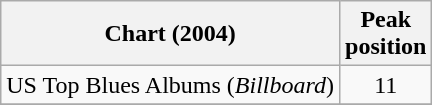<table class="wikitable">
<tr>
<th>Chart (2004)</th>
<th>Peak<br>position</th>
</tr>
<tr>
<td>US Top Blues Albums (<em>Billboard</em>)</td>
<td align="center">11</td>
</tr>
<tr>
</tr>
</table>
